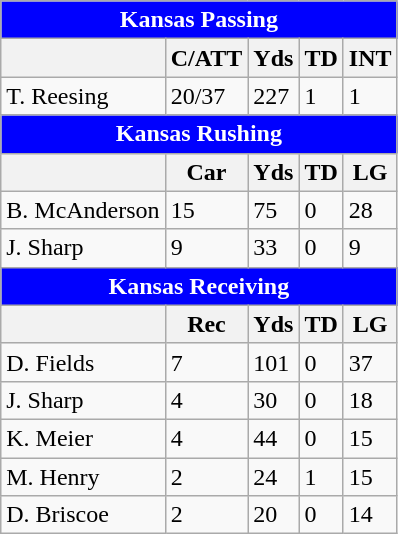<table class="wikitable">
<tr>
<th colspan="5" style="background:#00f; color:#fff;">Kansas Passing</th>
</tr>
<tr>
<th></th>
<th>C/ATT</th>
<th>Yds</th>
<th>TD</th>
<th>INT</th>
</tr>
<tr>
<td>T. Reesing</td>
<td>20/37</td>
<td>227</td>
<td>1</td>
<td>1</td>
</tr>
<tr>
<th colspan="5" style="background:#00f; color:#fff;">Kansas Rushing</th>
</tr>
<tr>
<th></th>
<th>Car</th>
<th>Yds</th>
<th>TD</th>
<th>LG</th>
</tr>
<tr>
<td>B. McAnderson</td>
<td>15</td>
<td>75</td>
<td>0</td>
<td>28</td>
</tr>
<tr>
<td>J. Sharp</td>
<td>9</td>
<td>33</td>
<td>0</td>
<td>9</td>
</tr>
<tr>
<th colspan="5" style="background:#00f; color:#fff;">Kansas Receiving</th>
</tr>
<tr>
<th></th>
<th>Rec</th>
<th>Yds</th>
<th>TD</th>
<th>LG</th>
</tr>
<tr>
<td>D. Fields</td>
<td>7</td>
<td>101</td>
<td>0</td>
<td>37</td>
</tr>
<tr>
<td>J. Sharp</td>
<td>4</td>
<td>30</td>
<td>0</td>
<td>18</td>
</tr>
<tr>
<td>K. Meier</td>
<td>4</td>
<td>44</td>
<td>0</td>
<td>15</td>
</tr>
<tr>
<td>M. Henry</td>
<td>2</td>
<td>24</td>
<td>1</td>
<td>15</td>
</tr>
<tr>
<td>D. Briscoe</td>
<td>2</td>
<td>20</td>
<td>0</td>
<td>14</td>
</tr>
</table>
